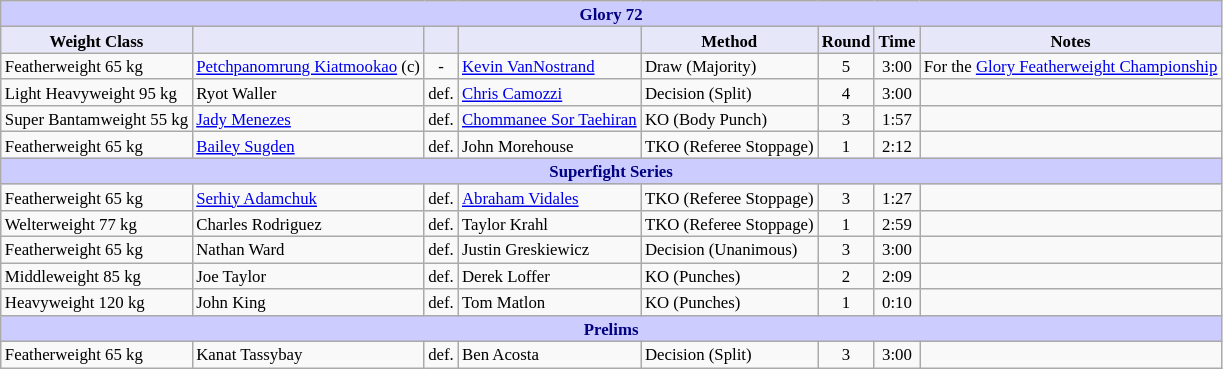<table class="wikitable" style="font-size: 70%;">
<tr>
<th colspan="8" style="background-color: #ccf; color: #000080; text-align: center;"><strong>Glory 72</strong></th>
</tr>
<tr>
<th colspan="1" style="background-color: #E6E8FA; color: #000000; text-align: center;">Weight Class</th>
<th colspan="1" style="background-color: #E6E8FA; color: #000000; text-align: center;"></th>
<th colspan="1" style="background-color: #E6E8FA; color: #000000; text-align: center;"></th>
<th colspan="1" style="background-color: #E6E8FA; color: #000000; text-align: center;"></th>
<th colspan="1" style="background-color: #E6E8FA; color: #000000; text-align: center;">Method</th>
<th colspan="1" style="background-color: #E6E8FA; color: #000000; text-align: center;">Round</th>
<th colspan="1" style="background-color: #E6E8FA; color: #000000; text-align: center;">Time</th>
<th colspan="1" style="background-color: #E6E8FA; color: #000000; text-align: center;">Notes</th>
</tr>
<tr>
<td>Featherweight 65 kg</td>
<td> <a href='#'>Petchpanomrung Kiatmookao</a> (c)</td>
<td align=center>-</td>
<td> <a href='#'>Kevin VanNostrand</a></td>
<td>Draw (Majority)</td>
<td align=center>5</td>
<td align=center>3:00</td>
<td>For the <a href='#'>Glory Featherweight Championship</a></td>
</tr>
<tr>
<td>Light Heavyweight 95 kg</td>
<td> Ryot Waller</td>
<td align=center>def.</td>
<td> <a href='#'>Chris Camozzi</a></td>
<td>Decision (Split)</td>
<td align=center>4</td>
<td align=center>3:00</td>
<td></td>
</tr>
<tr>
<td>Super Bantamweight 55 kg</td>
<td> <a href='#'>Jady Menezes</a></td>
<td align=center>def.</td>
<td> <a href='#'>Chommanee Sor Taehiran</a></td>
<td>KO (Body Punch)</td>
<td align=center>3</td>
<td align=center>1:57</td>
<td></td>
</tr>
<tr>
<td>Featherweight 65 kg</td>
<td> <a href='#'>Bailey Sugden</a></td>
<td align=center>def.</td>
<td> John Morehouse</td>
<td>TKO (Referee Stoppage)</td>
<td align=center>1</td>
<td align=center>2:12</td>
<td></td>
</tr>
<tr>
<th colspan="8" style="background-color: #ccf; color: #000080; text-align: center;"><strong>Superfight Series</strong></th>
</tr>
<tr>
<td>Featherweight 65 kg</td>
<td> <a href='#'>Serhiy Adamchuk</a></td>
<td align=center>def.</td>
<td> <a href='#'>Abraham Vidales</a></td>
<td>TKO (Referee Stoppage)</td>
<td align=center>3</td>
<td align=center>1:27</td>
<td></td>
</tr>
<tr>
<td>Welterweight 77 kg</td>
<td> Charles Rodriguez</td>
<td align=center>def.</td>
<td> Taylor Krahl</td>
<td>TKO (Referee Stoppage)</td>
<td align=center>1</td>
<td align=center>2:59</td>
<td></td>
</tr>
<tr>
<td>Featherweight 65 kg</td>
<td> Nathan Ward</td>
<td align=center>def.</td>
<td> Justin Greskiewicz</td>
<td>Decision (Unanimous)</td>
<td align=center>3</td>
<td align=center>3:00</td>
<td></td>
</tr>
<tr>
<td>Middleweight 85 kg</td>
<td> Joe Taylor</td>
<td align=center>def.</td>
<td> Derek Loffer</td>
<td>KO (Punches)</td>
<td align=center>2</td>
<td align=center>2:09</td>
<td></td>
</tr>
<tr>
<td>Heavyweight 120 kg</td>
<td> John King</td>
<td align=center>def.</td>
<td> Tom Matlon</td>
<td>KO (Punches)</td>
<td align=center>1</td>
<td align=center>0:10</td>
<td></td>
</tr>
<tr>
<th colspan="8" style="background-color: #ccf; color: #000080; text-align: center;"><strong>Prelims</strong></th>
</tr>
<tr>
<td>Featherweight 65 kg</td>
<td> Kanat Tassybay</td>
<td align=center>def.</td>
<td> Ben Acosta</td>
<td>Decision (Split)</td>
<td align=center>3</td>
<td align=center>3:00</td>
<td></td>
</tr>
</table>
